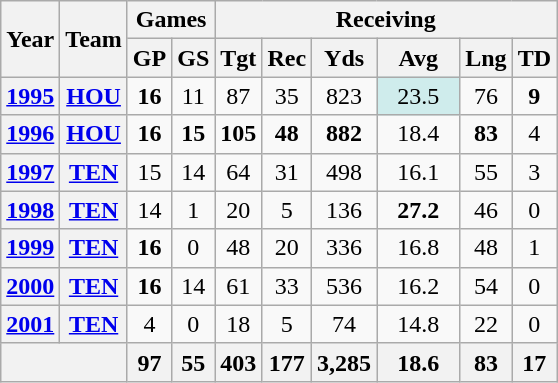<table class="wikitable" style="text-align:center">
<tr>
<th rowspan="2">Year</th>
<th rowspan="2">Team</th>
<th colspan="2">Games</th>
<th colspan="6">Receiving</th>
</tr>
<tr>
<th>GP</th>
<th>GS</th>
<th>Tgt</th>
<th>Rec</th>
<th>Yds</th>
<th>Avg</th>
<th>Lng</th>
<th>TD</th>
</tr>
<tr>
<th><a href='#'>1995</a></th>
<th><a href='#'>HOU</a></th>
<td><strong>16</strong></td>
<td>11</td>
<td>87</td>
<td>35</td>
<td>823</td>
<td style="background:#cfecec; width:3em;">23.5</td>
<td>76</td>
<td><strong>9</strong></td>
</tr>
<tr>
<th><a href='#'>1996</a></th>
<th><a href='#'>HOU</a></th>
<td><strong>16</strong></td>
<td><strong>15</strong></td>
<td><strong>105</strong></td>
<td><strong>48</strong></td>
<td><strong>882</strong></td>
<td>18.4</td>
<td><strong>83</strong></td>
<td>4</td>
</tr>
<tr>
<th><a href='#'>1997</a></th>
<th><a href='#'>TEN</a></th>
<td>15</td>
<td>14</td>
<td>64</td>
<td>31</td>
<td>498</td>
<td>16.1</td>
<td>55</td>
<td>3</td>
</tr>
<tr>
<th><a href='#'>1998</a></th>
<th><a href='#'>TEN</a></th>
<td>14</td>
<td>1</td>
<td>20</td>
<td>5</td>
<td>136</td>
<td><strong>27.2</strong></td>
<td>46</td>
<td>0</td>
</tr>
<tr>
<th><a href='#'>1999</a></th>
<th><a href='#'>TEN</a></th>
<td><strong>16</strong></td>
<td>0</td>
<td>48</td>
<td>20</td>
<td>336</td>
<td>16.8</td>
<td>48</td>
<td>1</td>
</tr>
<tr>
<th><a href='#'>2000</a></th>
<th><a href='#'>TEN</a></th>
<td><strong>16</strong></td>
<td>14</td>
<td>61</td>
<td>33</td>
<td>536</td>
<td>16.2</td>
<td>54</td>
<td>0</td>
</tr>
<tr>
<th><a href='#'>2001</a></th>
<th><a href='#'>TEN</a></th>
<td>4</td>
<td>0</td>
<td>18</td>
<td>5</td>
<td>74</td>
<td>14.8</td>
<td>22</td>
<td>0</td>
</tr>
<tr>
<th colspan="2"></th>
<th>97</th>
<th>55</th>
<th>403</th>
<th>177</th>
<th>3,285</th>
<th>18.6</th>
<th>83</th>
<th>17</th>
</tr>
</table>
